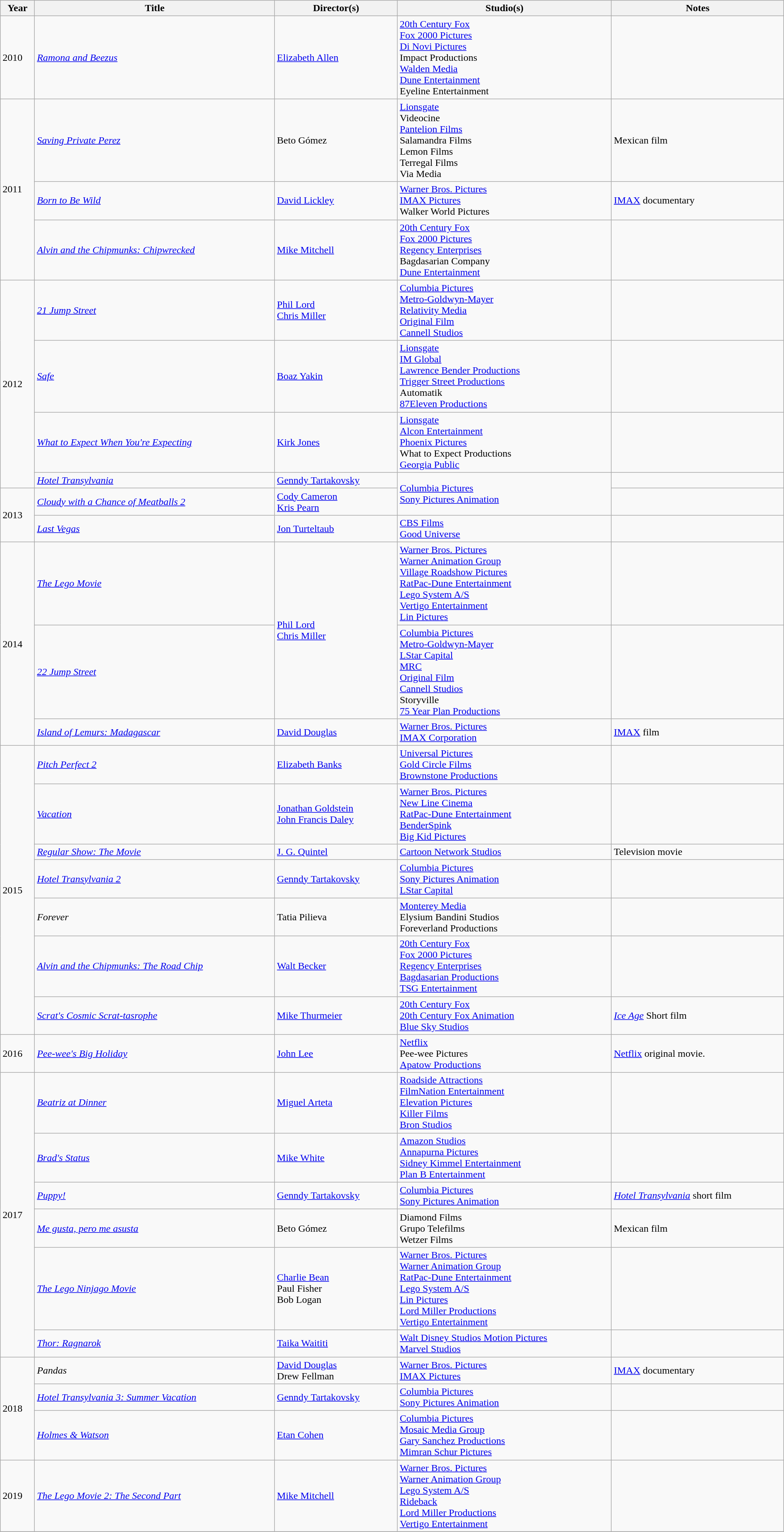<table class="wikitable sortable" width=100%>
<tr>
<th>Year</th>
<th>Title</th>
<th>Director(s)</th>
<th>Studio(s)</th>
<th>Notes</th>
</tr>
<tr>
<td>2010</td>
<td><em><a href='#'>Ramona and Beezus</a></em></td>
<td><a href='#'>Elizabeth Allen</a></td>
<td><a href='#'>20th Century Fox</a><br><a href='#'>Fox 2000 Pictures</a><br><a href='#'>Di Novi Pictures</a><br>Impact Productions<br><a href='#'>Walden Media</a><br><a href='#'>Dune Entertainment</a><br>Eyeline Entertainment</td>
<td></td>
</tr>
<tr>
<td rowspan="3">2011</td>
<td><em><a href='#'>Saving Private Perez</a></em></td>
<td>Beto Gómez</td>
<td><a href='#'>Lionsgate</a><br>Videocine<br><a href='#'>Pantelion Films</a><br>Salamandra Films<br>Lemon Films<br>Terregal Films<br>Via Media</td>
<td>Mexican film</td>
</tr>
<tr>
<td><em><a href='#'>Born to Be Wild</a></em></td>
<td><a href='#'>David Lickley</a></td>
<td><a href='#'>Warner Bros. Pictures</a><br><a href='#'>IMAX Pictures</a><br>Walker World Pictures</td>
<td><a href='#'>IMAX</a> documentary</td>
</tr>
<tr>
<td><em><a href='#'>Alvin and the Chipmunks: Chipwrecked</a></em></td>
<td><a href='#'>Mike Mitchell</a></td>
<td><a href='#'>20th Century Fox</a><br><a href='#'>Fox 2000 Pictures</a><br><a href='#'>Regency Enterprises</a><br>Bagdasarian Company<br><a href='#'>Dune Entertainment</a></td>
<td></td>
</tr>
<tr>
<td rowspan="4">2012</td>
<td><em><a href='#'>21 Jump Street</a></em></td>
<td><a href='#'>Phil Lord</a><br><a href='#'>Chris Miller</a></td>
<td><a href='#'>Columbia Pictures</a><br><a href='#'>Metro-Goldwyn-Mayer</a><br><a href='#'>Relativity Media</a><br><a href='#'>Original Film</a><br><a href='#'>Cannell Studios</a></td>
<td></td>
</tr>
<tr>
<td><em><a href='#'>Safe</a></em></td>
<td><a href='#'>Boaz Yakin</a></td>
<td><a href='#'>Lionsgate</a><br><a href='#'>IM Global</a><br><a href='#'>Lawrence Bender Productions</a><br><a href='#'>Trigger Street Productions</a><br>Automatik<br><a href='#'>87Eleven Productions</a></td>
<td></td>
</tr>
<tr>
<td><em><a href='#'>What to Expect When You're Expecting</a></em></td>
<td><a href='#'>Kirk Jones</a></td>
<td><a href='#'>Lionsgate</a><br><a href='#'>Alcon Entertainment</a><br><a href='#'>Phoenix Pictures</a><br>What to Expect Productions<br><a href='#'>Georgia Public</a></td>
<td></td>
</tr>
<tr>
<td><em><a href='#'>Hotel Transylvania</a></em></td>
<td><a href='#'>Genndy Tartakovsky</a></td>
<td rowspan="2"><a href='#'>Columbia Pictures</a><br><a href='#'>Sony Pictures Animation</a></td>
<td></td>
</tr>
<tr>
<td rowspan="2">2013</td>
<td><em><a href='#'>Cloudy with a Chance of Meatballs 2</a></em></td>
<td><a href='#'>Cody Cameron</a><br><a href='#'>Kris Pearn</a></td>
<td></td>
</tr>
<tr>
<td><em><a href='#'>Last Vegas</a></em></td>
<td><a href='#'>Jon Turteltaub</a></td>
<td><a href='#'>CBS Films</a><br><a href='#'>Good Universe</a></td>
<td></td>
</tr>
<tr>
<td rowspan="3">2014</td>
<td><em><a href='#'>The Lego Movie</a></em></td>
<td rowspan=2><a href='#'>Phil Lord</a><br><a href='#'>Chris Miller</a></td>
<td><a href='#'>Warner Bros. Pictures</a><br><a href='#'>Warner Animation Group</a><br><a href='#'>Village Roadshow Pictures</a><br><a href='#'>RatPac-Dune Entertainment</a><br><a href='#'>Lego System A/S</a><br><a href='#'>Vertigo Entertainment</a><br><a href='#'>Lin Pictures</a></td>
<td></td>
</tr>
<tr>
<td><em><a href='#'>22 Jump Street</a></em></td>
<td><a href='#'>Columbia Pictures</a><br><a href='#'>Metro-Goldwyn-Mayer</a><br><a href='#'>LStar Capital</a><br><a href='#'>MRC</a><br><a href='#'>Original Film</a><br><a href='#'>Cannell Studios</a><br>Storyville<br><a href='#'>75 Year Plan Productions</a></td>
<td></td>
</tr>
<tr>
<td><em><a href='#'>Island of Lemurs: Madagascar</a></em></td>
<td><a href='#'>David Douglas</a></td>
<td><a href='#'>Warner Bros. Pictures</a><br><a href='#'>IMAX Corporation</a></td>
<td><a href='#'>IMAX</a> film</td>
</tr>
<tr>
<td rowspan="7">2015</td>
<td><em><a href='#'>Pitch Perfect 2</a></em></td>
<td><a href='#'>Elizabeth Banks</a></td>
<td><a href='#'>Universal Pictures</a><br><a href='#'>Gold Circle Films</a><br><a href='#'>Brownstone Productions</a></td>
<td></td>
</tr>
<tr>
<td><em><a href='#'>Vacation</a></em></td>
<td><a href='#'>Jonathan Goldstein</a><br><a href='#'>John Francis Daley</a></td>
<td><a href='#'>Warner Bros. Pictures</a><br><a href='#'>New Line Cinema</a><br><a href='#'>RatPac-Dune Entertainment</a><br><a href='#'>BenderSpink</a><br><a href='#'>Big Kid Pictures</a></td>
<td></td>
</tr>
<tr>
<td><em><a href='#'>Regular Show: The Movie</a></em></td>
<td><a href='#'>J. G. Quintel</a></td>
<td><a href='#'>Cartoon Network Studios</a></td>
<td>Television movie</td>
</tr>
<tr>
<td><em><a href='#'>Hotel Transylvania 2</a></em></td>
<td><a href='#'>Genndy Tartakovsky</a></td>
<td><a href='#'>Columbia Pictures</a><br><a href='#'>Sony Pictures Animation</a><br><a href='#'>LStar Capital</a></td>
<td></td>
</tr>
<tr>
<td><em>Forever</em></td>
<td>Tatia Pilieva</td>
<td><a href='#'>Monterey Media</a><br>Elysium Bandini Studios<br>Foreverland Productions</td>
<td></td>
</tr>
<tr>
<td><em><a href='#'>Alvin and the Chipmunks: The Road Chip</a></em></td>
<td><a href='#'>Walt Becker</a></td>
<td><a href='#'>20th Century Fox</a><br><a href='#'>Fox 2000 Pictures</a><br><a href='#'>Regency Enterprises</a><br><a href='#'>Bagdasarian Productions</a><br><a href='#'>TSG Entertainment</a></td>
<td></td>
</tr>
<tr>
<td><em><a href='#'>Scrat's Cosmic Scrat-tasrophe</a></em></td>
<td><a href='#'>Mike Thurmeier</a></td>
<td><a href='#'>20th Century Fox</a><br><a href='#'>20th Century Fox Animation</a><br><a href='#'>Blue Sky Studios</a></td>
<td><em><a href='#'>Ice Age</a></em> Short film</td>
</tr>
<tr>
<td>2016</td>
<td><em><a href='#'>Pee-wee's Big Holiday</a></em></td>
<td><a href='#'>John Lee</a></td>
<td><a href='#'>Netflix</a><br>Pee-wee Pictures<br><a href='#'>Apatow Productions</a></td>
<td><a href='#'>Netflix</a> original movie.</td>
</tr>
<tr>
<td rowspan="6">2017</td>
<td><em><a href='#'>Beatriz at Dinner</a></em></td>
<td><a href='#'>Miguel Arteta</a></td>
<td><a href='#'>Roadside Attractions</a><br><a href='#'>FilmNation Entertainment</a><br><a href='#'>Elevation Pictures</a> <br><a href='#'>Killer Films</a><br><a href='#'>Bron Studios</a></td>
<td></td>
</tr>
<tr>
<td><em><a href='#'>Brad's Status</a></em></td>
<td><a href='#'>Mike White</a></td>
<td><a href='#'>Amazon Studios</a><br><a href='#'>Annapurna Pictures</a><br><a href='#'>Sidney Kimmel Entertainment</a><br><a href='#'>Plan B Entertainment</a></td>
<td></td>
</tr>
<tr>
<td><em><a href='#'>Puppy!</a></em></td>
<td><a href='#'>Genndy Tartakovsky</a></td>
<td><a href='#'>Columbia Pictures</a><br><a href='#'>Sony Pictures Animation</a></td>
<td><em><a href='#'>Hotel Transylvania</a></em> short film</td>
</tr>
<tr>
<td><em><a href='#'>Me gusta, pero me asusta</a></em></td>
<td>Beto Gómez</td>
<td>Diamond Films<br>Grupo Telefilms<br>Wetzer Films</td>
<td>Mexican film</td>
</tr>
<tr>
<td><em><a href='#'>The Lego Ninjago Movie</a></em></td>
<td><a href='#'>Charlie Bean</a> <br> Paul Fisher <br> Bob Logan</td>
<td><a href='#'>Warner Bros. Pictures</a><br><a href='#'>Warner Animation Group</a><br><a href='#'>RatPac-Dune Entertainment</a><br><a href='#'>Lego System A/S</a><br><a href='#'>Lin Pictures</a><br><a href='#'>Lord Miller Productions</a><br><a href='#'>Vertigo Entertainment</a></td>
<td></td>
</tr>
<tr>
<td><em><a href='#'>Thor: Ragnarok</a></em></td>
<td><a href='#'>Taika Waititi</a></td>
<td><a href='#'>Walt Disney Studios Motion Pictures</a><br><a href='#'>Marvel Studios</a></td>
<td></td>
</tr>
<tr>
<td rowspan="3">2018</td>
<td><em>Pandas</em></td>
<td><a href='#'>David Douglas</a><br>Drew Fellman</td>
<td><a href='#'>Warner Bros. Pictures</a><br><a href='#'>IMAX Pictures</a></td>
<td><a href='#'>IMAX</a> documentary</td>
</tr>
<tr>
<td><em><a href='#'>Hotel Transylvania 3: Summer Vacation</a></em></td>
<td><a href='#'>Genndy Tartakovsky</a></td>
<td><a href='#'>Columbia Pictures</a><br><a href='#'>Sony Pictures Animation</a></td>
<td></td>
</tr>
<tr>
<td><em><a href='#'>Holmes & Watson</a></em></td>
<td><a href='#'>Etan Cohen</a></td>
<td><a href='#'>Columbia Pictures</a><br><a href='#'>Mosaic Media Group</a><br><a href='#'>Gary Sanchez Productions</a><br><a href='#'>Mimran Schur Pictures</a></td>
<td></td>
</tr>
<tr>
<td>2019</td>
<td><em><a href='#'>The Lego Movie 2: The Second Part</a></em></td>
<td><a href='#'>Mike Mitchell</a></td>
<td><a href='#'>Warner Bros. Pictures</a><br><a href='#'>Warner Animation Group</a><br><a href='#'>Lego System A/S</a><br><a href='#'>Rideback</a><br><a href='#'>Lord Miller Productions</a><br><a href='#'>Vertigo Entertainment</a></td>
<td></td>
</tr>
<tr>
</tr>
</table>
